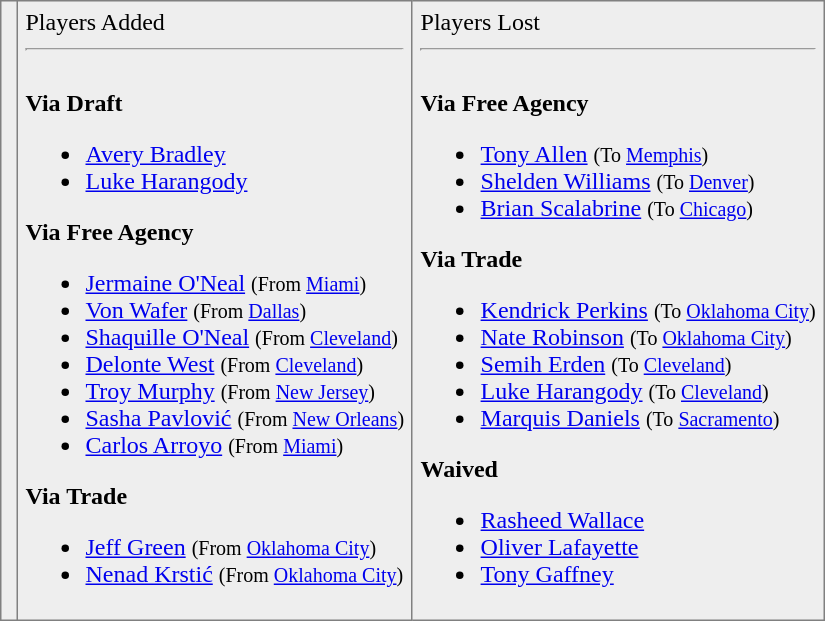<table border="1" style="border-collapse:collapse; background:#eee;"  cellpadding="5">
<tr>
<td><br> <br></td>
<td valign="top">Players Added <hr><br><strong>Via Draft</strong><ul><li><a href='#'>Avery Bradley</a></li><li><a href='#'>Luke Harangody</a></li></ul><strong>Via Free Agency</strong><ul><li><a href='#'>Jermaine O'Neal</a> <small>(From <a href='#'>Miami</a>)</small></li><li><a href='#'>Von Wafer</a> <small>(From <a href='#'>Dallas</a>)</small></li><li><a href='#'>Shaquille O'Neal</a> <small>(From <a href='#'>Cleveland</a>)</small></li><li><a href='#'>Delonte West</a> <small>(From <a href='#'>Cleveland</a>)</small></li><li><a href='#'>Troy Murphy</a> <small>(From <a href='#'>New Jersey</a>)</small></li><li><a href='#'>Sasha Pavlović</a> <small>(From <a href='#'>New Orleans</a>)</small></li><li><a href='#'>Carlos Arroyo</a> <small>(From <a href='#'>Miami</a>)</small></li></ul><strong>Via Trade</strong><ul><li><a href='#'>Jeff Green</a> <small>(From <a href='#'>Oklahoma City</a>)</small></li><li><a href='#'>Nenad Krstić</a> <small>(From <a href='#'>Oklahoma City</a>)</small></li></ul></td>
<td valign="top">Players Lost <hr><br><strong>Via Free Agency</strong><ul><li><a href='#'>Tony Allen</a> <small>(To <a href='#'>Memphis</a>)</small></li><li><a href='#'>Shelden Williams</a> <small>(To <a href='#'>Denver</a>)</small></li><li><a href='#'>Brian Scalabrine</a> <small>(To <a href='#'>Chicago</a>)</small></li></ul><strong>Via Trade</strong><ul><li><a href='#'>Kendrick Perkins</a> <small>(To <a href='#'>Oklahoma City</a>)</small></li><li><a href='#'>Nate Robinson</a> <small>(To <a href='#'>Oklahoma City</a>)</small></li><li><a href='#'>Semih Erden</a> <small>(To <a href='#'>Cleveland</a>)</small></li><li><a href='#'>Luke Harangody</a> <small>(To <a href='#'>Cleveland</a>)</small></li><li><a href='#'>Marquis Daniels</a> <small>(To <a href='#'>Sacramento</a>)</small></li></ul><strong>Waived</strong><ul><li><a href='#'>Rasheed Wallace</a></li><li><a href='#'>Oliver Lafayette</a></li><li><a href='#'>Tony Gaffney</a></li></ul></td>
</tr>
</table>
